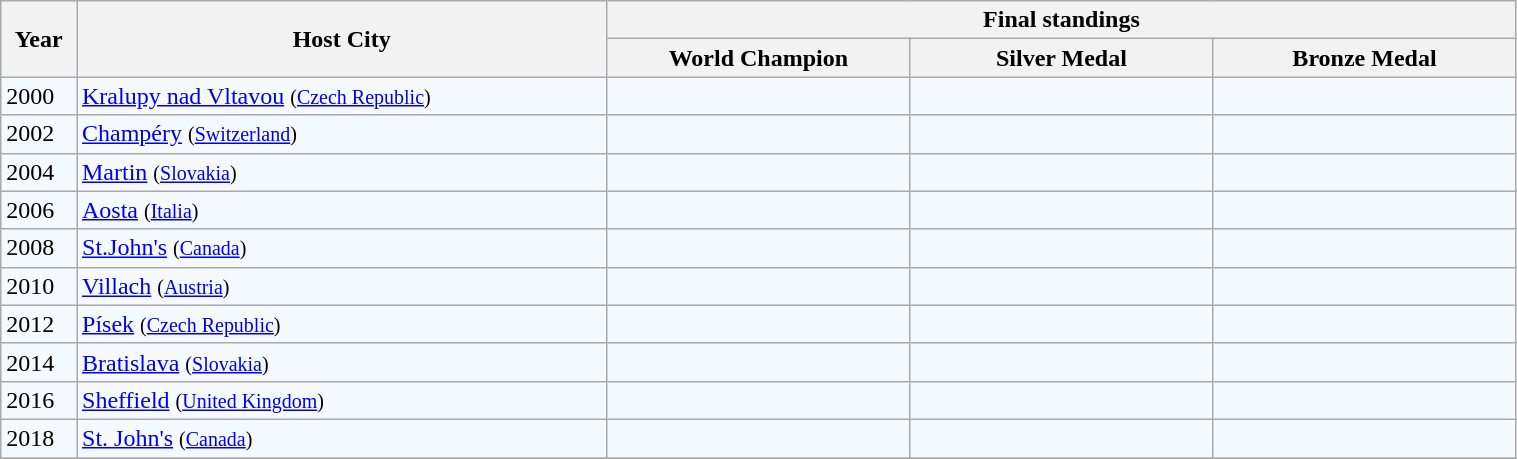<table class="wikitable zebra" style="text-align:left; background-color:#F5FAFF; width:80%">
<tr class="hintergrundfarbe5">
<th rowspan="2" style="width:5%">Year</th>
<th rowspan="2" style="width:35%">Host City</th>
<th colspan="4">Final standings</th>
</tr>
<tr>
<th style="width:20%">World Champion</th>
<th style="width:20%">Silver Medal</th>
<th style="width:20%">Bronze Medal</th>
</tr>
<tr>
<td>2000</td>
<td><a href='#'>Kralupy nad Vltavou</a> <small>(<a href='#'>Czech Republic</a>)</small></td>
<td></td>
<td></td>
<td></td>
</tr>
<tr>
<td>2002</td>
<td><a href='#'>Champéry</a> <small>(<a href='#'>Switzerland</a>)</small></td>
<td></td>
<td></td>
<td></td>
</tr>
<tr>
<td>2004</td>
<td><a href='#'>Martin</a> <small>(<a href='#'>Slovakia</a>)</small></td>
<td></td>
<td></td>
<td></td>
</tr>
<tr>
<td>2006</td>
<td><a href='#'>Aosta</a> <small>(<a href='#'>Italia</a>)</small></td>
<td></td>
<td></td>
<td></td>
</tr>
<tr>
<td>2008</td>
<td><a href='#'>St.John's</a> <small>(<a href='#'>Canada</a>)</small></td>
<td></td>
<td></td>
<td></td>
</tr>
<tr>
<td>2010</td>
<td><a href='#'>Villach</a> <small>(<a href='#'>Austria</a>)</small></td>
<td></td>
<td></td>
<td></td>
</tr>
<tr>
<td>2012</td>
<td><a href='#'>Písek</a> <small>(<a href='#'>Czech Republic</a>)</small></td>
<td></td>
<td></td>
<td></td>
</tr>
<tr>
<td>2014</td>
<td><a href='#'>Bratislava</a> <small>(<a href='#'>Slovakia</a>)</small></td>
<td></td>
<td></td>
<td></td>
</tr>
<tr>
<td>2016</td>
<td><a href='#'>Sheffield</a> <small>(<a href='#'>United Kingdom</a>)</small></td>
<td></td>
<td></td>
<td></td>
</tr>
<tr>
<td>2018</td>
<td><a href='#'>St. John's</a> <small>(<a href='#'>Canada</a>)</small></td>
<td></td>
<td></td>
<td></td>
</tr>
<tr>
</tr>
</table>
